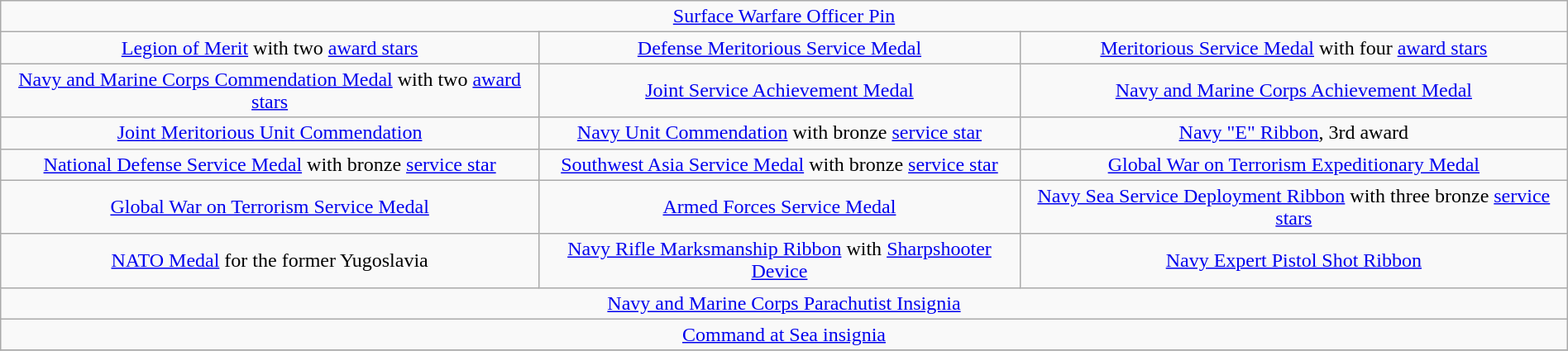<table class="wikitable" style="margin:1em auto; text-align:center;">
<tr>
<td colspan="6"><a href='#'>Surface Warfare Officer Pin</a></td>
</tr>
<tr>
<td colspan="2"><a href='#'>Legion of Merit</a> with two <a href='#'>award stars</a></td>
<td colspan="2"><a href='#'>Defense Meritorious Service Medal</a></td>
<td colspan="2"><a href='#'>Meritorious Service Medal</a> with four <a href='#'>award stars</a></td>
</tr>
<tr>
<td colspan="2"><a href='#'>Navy and Marine Corps Commendation Medal</a> with two <a href='#'>award stars</a></td>
<td colspan="2"><a href='#'>Joint Service Achievement Medal</a></td>
<td colspan="2"><a href='#'>Navy and Marine Corps Achievement Medal</a></td>
</tr>
<tr>
<td colspan="2"><a href='#'>Joint Meritorious Unit Commendation</a></td>
<td colspan="2"><a href='#'>Navy Unit Commendation</a> with bronze <a href='#'>service star</a></td>
<td colspan="2"><a href='#'>Navy "E" Ribbon</a>, 3rd award</td>
</tr>
<tr>
<td colspan="2"><a href='#'>National Defense Service Medal</a> with bronze <a href='#'>service star</a></td>
<td colspan="2"><a href='#'>Southwest Asia Service Medal</a> with bronze <a href='#'>service star</a></td>
<td colspan="2"><a href='#'>Global War on Terrorism Expeditionary Medal</a></td>
</tr>
<tr>
<td colspan="2"><a href='#'>Global War on Terrorism Service Medal</a></td>
<td colspan="2"><a href='#'>Armed Forces Service Medal</a></td>
<td colspan="2"><a href='#'>Navy Sea Service Deployment Ribbon</a> with three bronze <a href='#'>service stars</a></td>
</tr>
<tr>
<td colspan="2"><a href='#'>NATO Medal</a> for the former Yugoslavia</td>
<td colspan="2"><a href='#'>Navy Rifle Marksmanship Ribbon</a> with <a href='#'>Sharpshooter Device</a></td>
<td colspan="2"><a href='#'>Navy Expert Pistol Shot Ribbon</a></td>
</tr>
<tr>
<td colspan="6"><a href='#'>Navy and Marine Corps Parachutist Insignia</a></td>
</tr>
<tr>
<td colspan="6"><a href='#'>Command at Sea insignia</a></td>
</tr>
<tr>
</tr>
</table>
